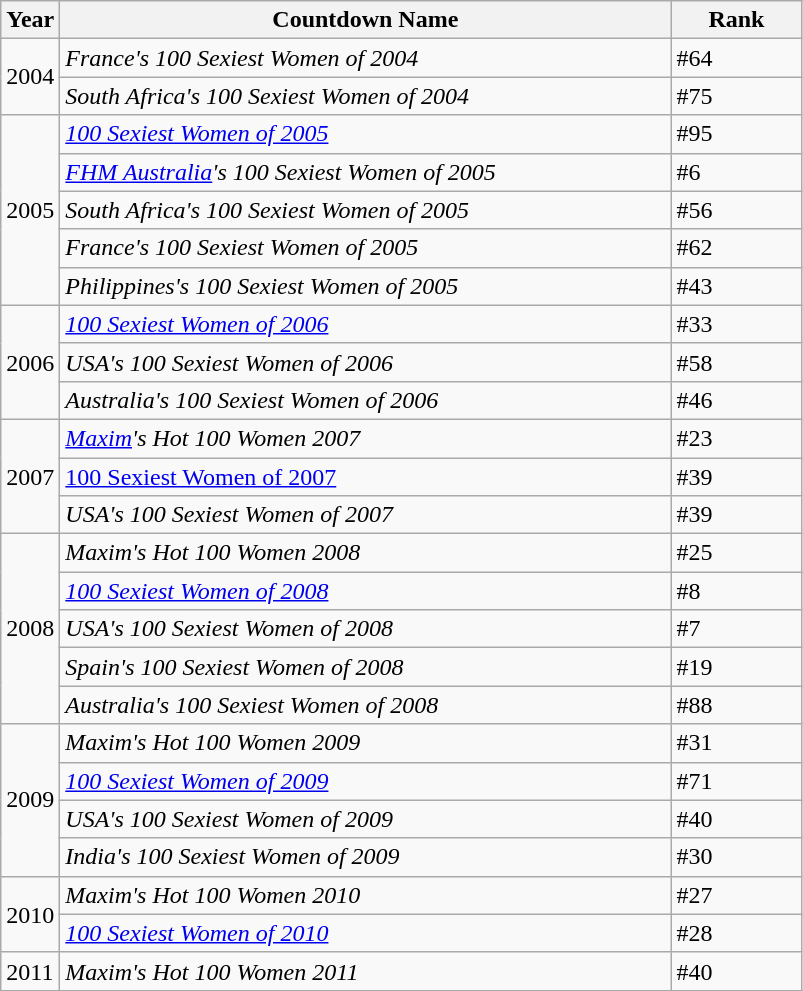<table class="wikitable sortable">
<tr>
<th scope="col" style="width:1em;">Year</th>
<th scope="col" style="width:25em;">Countdown Name</th>
<th scope="col" style="width:5em;">Rank</th>
</tr>
<tr>
<td rowspan=2>2004</td>
<td><em>France's 100 Sexiest Women of 2004</em></td>
<td>#64</td>
</tr>
<tr>
<td><em>South Africa's 100 Sexiest Women of 2004</em></td>
<td>#75</td>
</tr>
<tr>
<td rowspan=5>2005</td>
<td><em><a href='#'>100 Sexiest Women of 2005</a></em></td>
<td>#95</td>
</tr>
<tr>
<td><em><a href='#'>FHM Australia</a>'s 100 Sexiest Women of 2005</em></td>
<td>#6</td>
</tr>
<tr>
<td><em>South Africa's 100 Sexiest Women of 2005</em></td>
<td>#56</td>
</tr>
<tr>
<td><em>France's 100 Sexiest Women of 2005</em></td>
<td>#62</td>
</tr>
<tr>
<td><em>Philippines's 100 Sexiest Women of 2005</em></td>
<td>#43</td>
</tr>
<tr>
<td rowspan=3>2006</td>
<td><em> <a href='#'>100 Sexiest Women of 2006</a></em></td>
<td>#33</td>
</tr>
<tr>
<td><em> USA's 100 Sexiest Women of 2006</em></td>
<td>#58</td>
</tr>
<tr>
<td><em>Australia's 100 Sexiest Women of 2006</em></td>
<td>#46</td>
</tr>
<tr>
<td rowspan=3>2007</td>
<td><em><a href='#'>Maxim</a>'s Hot 100 Women 2007</em></td>
<td>#23</td>
</tr>
<tr>
<td><a href='#'>100 Sexiest Women of 2007</a></td>
<td>#39</td>
</tr>
<tr>
<td><em>USA's 100 Sexiest Women of 2007</em></td>
<td>#39</td>
</tr>
<tr>
<td rowspan=5>2008</td>
<td><em>Maxim's Hot 100 Women 2008</em></td>
<td>#25</td>
</tr>
<tr>
<td><em><a href='#'>100 Sexiest Women of 2008</a></em></td>
<td>#8</td>
</tr>
<tr>
<td><em>USA's 100 Sexiest Women of 2008</em></td>
<td>#7</td>
</tr>
<tr>
<td><em>Spain's 100 Sexiest Women of 2008</em></td>
<td>#19</td>
</tr>
<tr>
<td><em>Australia's 100 Sexiest Women of 2008</em></td>
<td>#88</td>
</tr>
<tr>
<td rowspan=4>2009</td>
<td><em>Maxim's Hot 100 Women 2009</em></td>
<td>#31</td>
</tr>
<tr>
<td><em> <a href='#'>100 Sexiest Women of 2009</a></em></td>
<td>#71</td>
</tr>
<tr>
<td><em>USA's 100 Sexiest Women of 2009</em></td>
<td>#40</td>
</tr>
<tr>
<td><em>India's 100 Sexiest Women of 2009</em></td>
<td>#30</td>
</tr>
<tr>
<td rowspan=2>2010</td>
<td><em>Maxim's Hot 100 Women 2010</em></td>
<td>#27</td>
</tr>
<tr>
<td><em><a href='#'>100 Sexiest Women of 2010</a></em></td>
<td>#28</td>
</tr>
<tr>
<td>2011</td>
<td><em>Maxim's Hot 100 Women 2011</em></td>
<td>#40</td>
</tr>
</table>
